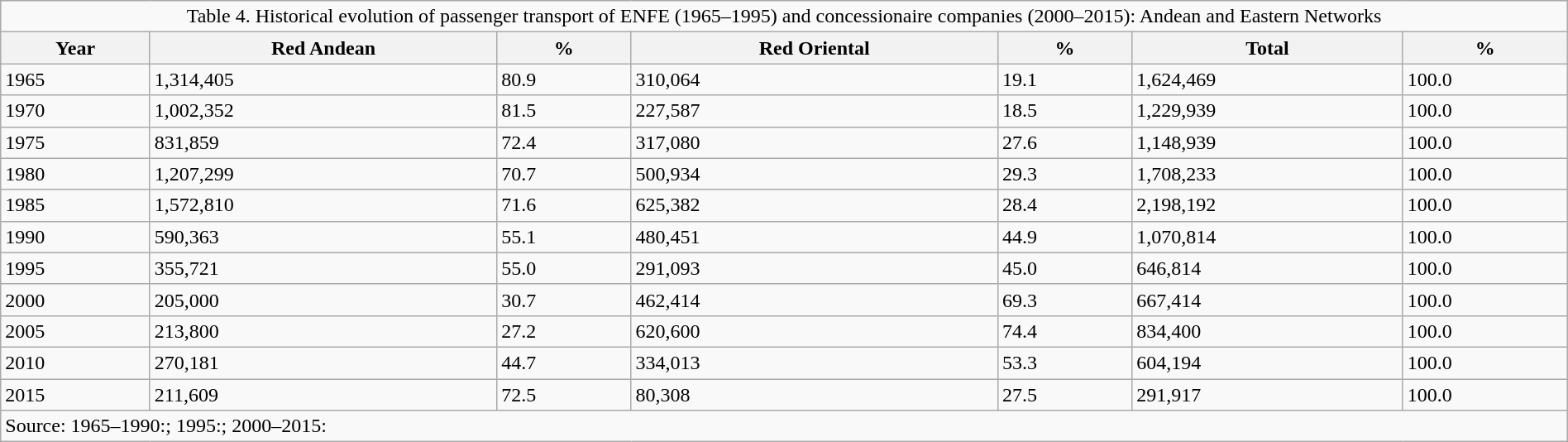<table class="wikitable"  style="width:100%;">
<tr>
<td colspan="7" style="text-align:center;">Table 4. Historical evolution of passenger transport of ENFE (1965–1995) and concessionaire companies (2000–2015): Andean and Eastern Networks</td>
</tr>
<tr>
<th>Year</th>
<th>Red Andean</th>
<th>%</th>
<th>Red Oriental</th>
<th>%</th>
<th>Total</th>
<th>%</th>
</tr>
<tr>
<td>1965</td>
<td>1,314,405</td>
<td>80.9</td>
<td>310,064</td>
<td>19.1</td>
<td>1,624,469</td>
<td>100.0</td>
</tr>
<tr>
<td>1970</td>
<td>1,002,352</td>
<td>81.5</td>
<td>227,587</td>
<td>18.5</td>
<td>1,229,939</td>
<td>100.0</td>
</tr>
<tr>
<td>1975</td>
<td>831,859</td>
<td>72.4</td>
<td>317,080</td>
<td>27.6</td>
<td>1,148,939</td>
<td>100.0</td>
</tr>
<tr>
<td>1980</td>
<td>1,207,299</td>
<td>70.7</td>
<td>500,934</td>
<td>29.3</td>
<td>1,708,233</td>
<td>100.0</td>
</tr>
<tr>
<td>1985</td>
<td>1,572,810</td>
<td>71.6</td>
<td>625,382</td>
<td>28.4</td>
<td>2,198,192</td>
<td>100.0</td>
</tr>
<tr>
<td>1990</td>
<td>590,363</td>
<td>55.1</td>
<td>480,451</td>
<td>44.9</td>
<td>1,070,814</td>
<td>100.0</td>
</tr>
<tr>
<td>1995</td>
<td>355,721</td>
<td>55.0</td>
<td>291,093</td>
<td>45.0</td>
<td>646,814</td>
<td>100.0</td>
</tr>
<tr>
<td>2000</td>
<td>205,000</td>
<td>30.7</td>
<td>462,414</td>
<td>69.3</td>
<td>667,414</td>
<td>100.0</td>
</tr>
<tr>
<td>2005</td>
<td>213,800</td>
<td>27.2</td>
<td>620,600</td>
<td>74.4</td>
<td>834,400</td>
<td>100.0</td>
</tr>
<tr>
<td>2010</td>
<td>270,181</td>
<td>44.7</td>
<td>334,013</td>
<td>53.3</td>
<td>604,194</td>
<td>100.0</td>
</tr>
<tr>
<td>2015</td>
<td>211,609</td>
<td>72.5</td>
<td>80,308</td>
<td>27.5</td>
<td>291,917</td>
<td>100.0</td>
</tr>
<tr>
<td colspan=7>Source: 1965–1990:; 1995:; 2000–2015:</td>
</tr>
</table>
